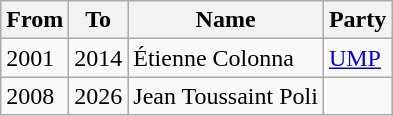<table class="wikitable">
<tr>
<th>From</th>
<th>To</th>
<th>Name</th>
<th>Party</th>
</tr>
<tr>
<td>2001</td>
<td>2014</td>
<td>Étienne Colonna</td>
<td><a href='#'>UMP</a></td>
</tr>
<tr>
<td>2008</td>
<td>2026</td>
<td>Jean Toussaint Poli</td>
<td></td>
</tr>
</table>
